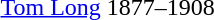<table>
<tr>
<td><a href='#'>Tom Long</a></td>
<td>1877–1908</td>
</tr>
</table>
